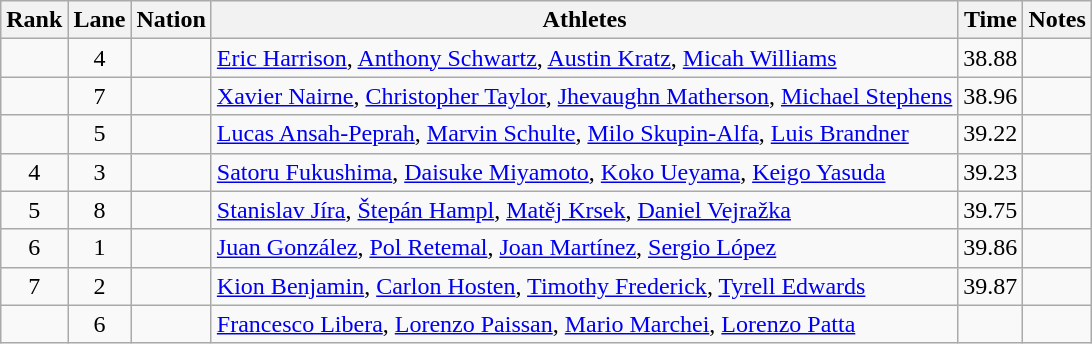<table class="wikitable sortable" style="text-align:center">
<tr>
<th>Rank</th>
<th>Lane</th>
<th>Nation</th>
<th>Athletes</th>
<th>Time</th>
<th>Notes</th>
</tr>
<tr>
<td></td>
<td>4</td>
<td align=left></td>
<td align=left><a href='#'>Eric Harrison</a>, <a href='#'>Anthony Schwartz</a>, <a href='#'>Austin Kratz</a>, <a href='#'>Micah Williams</a></td>
<td>38.88</td>
<td></td>
</tr>
<tr>
<td></td>
<td>7</td>
<td align=left></td>
<td align=left><a href='#'>Xavier Nairne</a>, <a href='#'>Christopher Taylor</a>, <a href='#'>Jhevaughn Matherson</a>, <a href='#'>Michael Stephens</a></td>
<td>38.96</td>
<td></td>
</tr>
<tr>
<td></td>
<td>5</td>
<td align=left></td>
<td align=left><a href='#'>Lucas Ansah-Peprah</a>, <a href='#'>Marvin Schulte</a>, <a href='#'>Milo Skupin-Alfa</a>, <a href='#'>Luis Brandner</a></td>
<td>39.22</td>
<td></td>
</tr>
<tr>
<td>4</td>
<td>3</td>
<td align=left></td>
<td align=left><a href='#'>Satoru Fukushima</a>, <a href='#'>Daisuke Miyamoto</a>, <a href='#'>Koko Ueyama</a>, <a href='#'>Keigo Yasuda</a></td>
<td>39.23</td>
<td></td>
</tr>
<tr>
<td>5</td>
<td>8</td>
<td align=left></td>
<td align=left><a href='#'>Stanislav Jíra</a>, <a href='#'>Štepán Hampl</a>, <a href='#'>Matěj Krsek</a>, <a href='#'>Daniel Vejražka</a></td>
<td>39.75</td>
<td></td>
</tr>
<tr>
<td>6</td>
<td>1</td>
<td align=left></td>
<td align=left><a href='#'>Juan González</a>, <a href='#'>Pol Retemal</a>, <a href='#'>Joan Martínez</a>, <a href='#'>Sergio López</a></td>
<td>39.86</td>
<td></td>
</tr>
<tr>
<td>7</td>
<td>2</td>
<td align=left></td>
<td align=left><a href='#'>Kion Benjamin</a>, <a href='#'>Carlon Hosten</a>, <a href='#'>Timothy Frederick</a>, <a href='#'>Tyrell Edwards</a></td>
<td>39.87</td>
<td></td>
</tr>
<tr>
<td></td>
<td>6</td>
<td align=left></td>
<td align=left><a href='#'>Francesco Libera</a>, <a href='#'>Lorenzo Paissan</a>, <a href='#'>Mario Marchei</a>, <a href='#'>Lorenzo Patta</a></td>
<td></td>
<td></td>
</tr>
</table>
